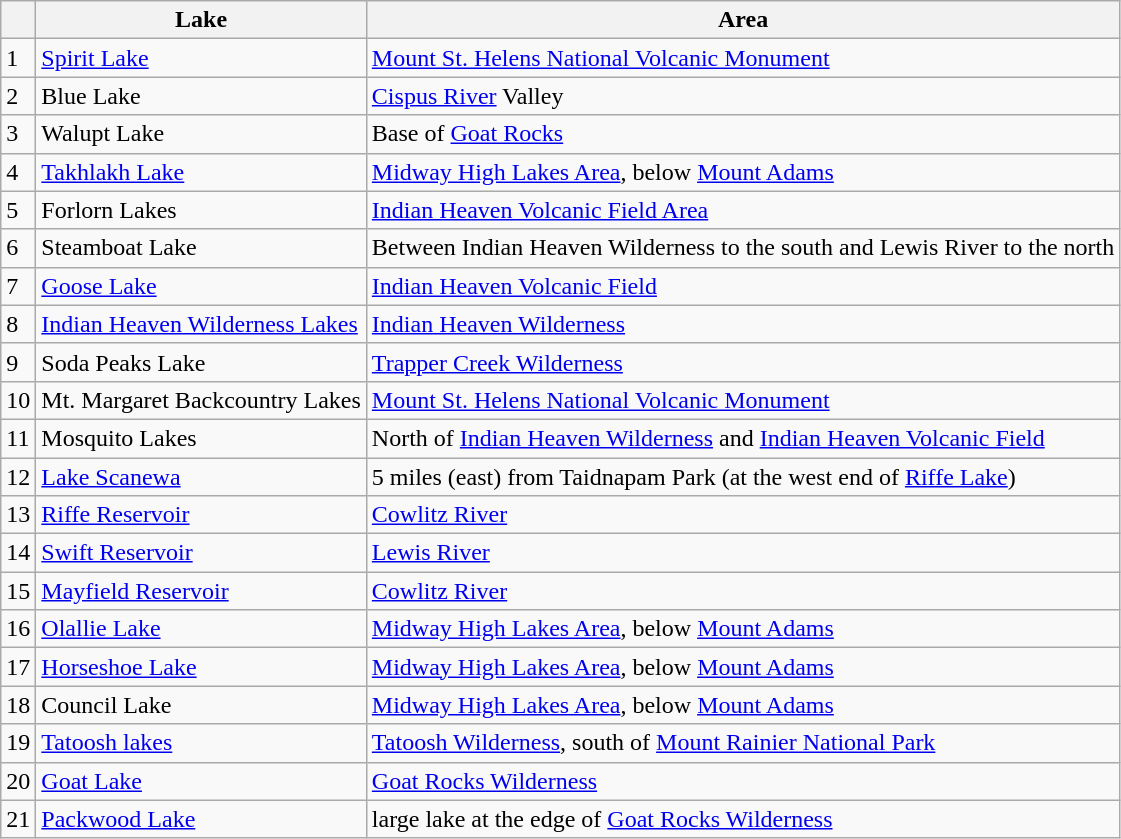<table class="wikitable">
<tr>
<th></th>
<th>Lake</th>
<th>Area</th>
</tr>
<tr>
<td>1</td>
<td><a href='#'>Spirit Lake</a></td>
<td><a href='#'>Mount St. Helens National Volcanic Monument</a></td>
</tr>
<tr>
<td>2</td>
<td>Blue Lake</td>
<td><a href='#'>Cispus River</a> Valley</td>
</tr>
<tr>
<td>3</td>
<td>Walupt Lake</td>
<td>Base of <a href='#'>Goat Rocks</a></td>
</tr>
<tr>
<td>4</td>
<td><a href='#'>Takhlakh Lake</a></td>
<td><a href='#'>Midway High Lakes Area</a>, below <a href='#'>Mount Adams</a></td>
</tr>
<tr>
<td>5</td>
<td>Forlorn Lakes</td>
<td><a href='#'>Indian Heaven Volcanic Field Area</a></td>
</tr>
<tr>
<td>6</td>
<td>Steamboat Lake</td>
<td>Between Indian Heaven Wilderness to the south and Lewis River to the north</td>
</tr>
<tr>
<td>7</td>
<td><a href='#'>Goose Lake</a></td>
<td><a href='#'>Indian Heaven Volcanic Field</a></td>
</tr>
<tr>
<td>8</td>
<td><a href='#'>Indian Heaven Wilderness Lakes</a></td>
<td><a href='#'>Indian Heaven Wilderness</a></td>
</tr>
<tr>
<td>9</td>
<td>Soda Peaks Lake</td>
<td><a href='#'>Trapper Creek Wilderness</a></td>
</tr>
<tr>
<td>10</td>
<td>Mt. Margaret Backcountry Lakes</td>
<td><a href='#'>Mount St. Helens National Volcanic Monument</a></td>
</tr>
<tr>
<td>11</td>
<td>Mosquito Lakes</td>
<td>North of <a href='#'>Indian Heaven Wilderness</a> and <a href='#'>Indian Heaven Volcanic Field</a></td>
</tr>
<tr>
<td>12</td>
<td><a href='#'>Lake Scanewa</a></td>
<td>5 miles (east) from Taidnapam Park (at the west end of <a href='#'>Riffe Lake</a>)</td>
</tr>
<tr>
<td>13</td>
<td><a href='#'>Riffe Reservoir</a></td>
<td><a href='#'>Cowlitz River</a></td>
</tr>
<tr>
<td>14</td>
<td><a href='#'>Swift Reservoir</a></td>
<td><a href='#'>Lewis River</a></td>
</tr>
<tr>
<td>15</td>
<td><a href='#'>Mayfield Reservoir</a></td>
<td><a href='#'>Cowlitz River</a></td>
</tr>
<tr>
<td>16</td>
<td><a href='#'>Olallie Lake</a></td>
<td><a href='#'>Midway High Lakes Area</a>, below <a href='#'>Mount Adams</a></td>
</tr>
<tr>
<td>17</td>
<td><a href='#'>Horseshoe Lake</a></td>
<td><a href='#'>Midway High Lakes Area</a>, below <a href='#'>Mount Adams</a></td>
</tr>
<tr>
<td>18</td>
<td>Council Lake</td>
<td><a href='#'>Midway High Lakes Area</a>, below <a href='#'>Mount Adams</a></td>
</tr>
<tr>
<td>19</td>
<td><a href='#'>Tatoosh lakes</a></td>
<td><a href='#'>Tatoosh Wilderness</a>, south of <a href='#'>Mount Rainier National Park</a></td>
</tr>
<tr>
<td>20</td>
<td><a href='#'>Goat Lake</a></td>
<td><a href='#'>Goat Rocks Wilderness</a></td>
</tr>
<tr>
<td>21</td>
<td><a href='#'>Packwood Lake</a></td>
<td>large lake at the edge of <a href='#'>Goat Rocks Wilderness</a></td>
</tr>
</table>
